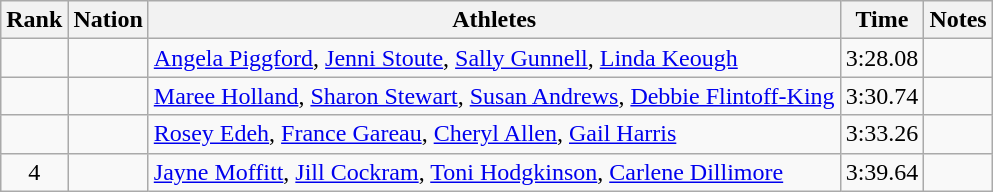<table class="wikitable sortable" style="text-align:center">
<tr>
<th>Rank</th>
<th>Nation</th>
<th>Athletes</th>
<th>Time</th>
<th>Notes</th>
</tr>
<tr>
<td></td>
<td align=left></td>
<td align=left><a href='#'>Angela Piggford</a>, <a href='#'>Jenni Stoute</a>, <a href='#'>Sally Gunnell</a>, <a href='#'>Linda Keough</a></td>
<td>3:28.08</td>
<td></td>
</tr>
<tr>
<td></td>
<td align=left></td>
<td align=left><a href='#'>Maree Holland</a>, <a href='#'>Sharon Stewart</a>, <a href='#'>Susan Andrews</a>, <a href='#'>Debbie Flintoff-King</a></td>
<td>3:30.74</td>
<td></td>
</tr>
<tr>
<td></td>
<td align=left></td>
<td align=left><a href='#'>Rosey Edeh</a>, <a href='#'>France Gareau</a>, <a href='#'>Cheryl Allen</a>, <a href='#'>Gail Harris</a></td>
<td>3:33.26</td>
<td></td>
</tr>
<tr>
<td>4</td>
<td align=left></td>
<td align=left><a href='#'>Jayne Moffitt</a>, <a href='#'>Jill Cockram</a>, <a href='#'>Toni Hodgkinson</a>, <a href='#'>Carlene Dillimore</a></td>
<td>3:39.64</td>
<td></td>
</tr>
</table>
